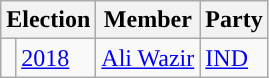<table class="wikitable">
<tr>
<th colspan="2">Election</th>
<th>Member</th>
<th>Party</th>
</tr>
<tr>
<td style="background-color: "></td>
<td><a href='#'>2018</a></td>
<td><a href='#'>Ali Wazir</a></td>
<td><a href='#'>IND</a></td>
</tr>
</table>
